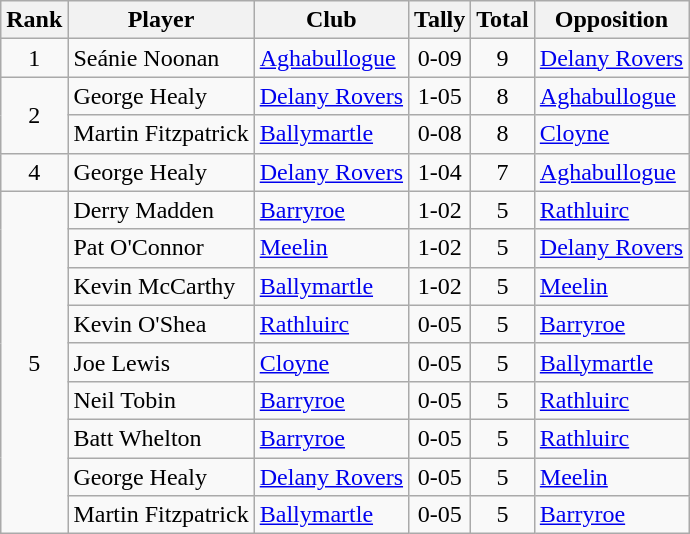<table class="wikitable">
<tr>
<th>Rank</th>
<th>Player</th>
<th>Club</th>
<th>Tally</th>
<th>Total</th>
<th>Opposition</th>
</tr>
<tr>
<td rowspan="1" style="text-align:center;">1</td>
<td>Seánie Noonan</td>
<td><a href='#'>Aghabullogue</a></td>
<td align=center>0-09</td>
<td align=center>9</td>
<td><a href='#'>Delany Rovers</a></td>
</tr>
<tr>
<td rowspan="2" style="text-align:center;">2</td>
<td>George Healy</td>
<td><a href='#'>Delany Rovers</a></td>
<td align=center>1-05</td>
<td align=center>8</td>
<td><a href='#'>Aghabullogue</a></td>
</tr>
<tr>
<td>Martin Fitzpatrick</td>
<td><a href='#'>Ballymartle</a></td>
<td align=center>0-08</td>
<td align=center>8</td>
<td><a href='#'>Cloyne</a></td>
</tr>
<tr>
<td rowspan="1" style="text-align:center;">4</td>
<td>George Healy</td>
<td><a href='#'>Delany Rovers</a></td>
<td align=center>1-04</td>
<td align=center>7</td>
<td><a href='#'>Aghabullogue</a></td>
</tr>
<tr>
<td rowspan="9" style="text-align:center;">5</td>
<td>Derry Madden</td>
<td><a href='#'>Barryroe</a></td>
<td align=center>1-02</td>
<td align=center>5</td>
<td><a href='#'>Rathluirc</a></td>
</tr>
<tr>
<td>Pat O'Connor</td>
<td><a href='#'>Meelin</a></td>
<td align=center>1-02</td>
<td align=center>5</td>
<td><a href='#'>Delany Rovers</a></td>
</tr>
<tr>
<td>Kevin McCarthy</td>
<td><a href='#'>Ballymartle</a></td>
<td align=center>1-02</td>
<td align=center>5</td>
<td><a href='#'>Meelin</a></td>
</tr>
<tr>
<td>Kevin O'Shea</td>
<td><a href='#'>Rathluirc</a></td>
<td align=center>0-05</td>
<td align=center>5</td>
<td><a href='#'>Barryroe</a></td>
</tr>
<tr>
<td>Joe Lewis</td>
<td><a href='#'>Cloyne</a></td>
<td align=center>0-05</td>
<td align=center>5</td>
<td><a href='#'>Ballymartle</a></td>
</tr>
<tr>
<td>Neil Tobin</td>
<td><a href='#'>Barryroe</a></td>
<td align=center>0-05</td>
<td align=center>5</td>
<td><a href='#'>Rathluirc</a></td>
</tr>
<tr>
<td>Batt Whelton</td>
<td><a href='#'>Barryroe</a></td>
<td align=center>0-05</td>
<td align=center>5</td>
<td><a href='#'>Rathluirc</a></td>
</tr>
<tr>
<td>George Healy</td>
<td><a href='#'>Delany Rovers</a></td>
<td align=center>0-05</td>
<td align=center>5</td>
<td><a href='#'>Meelin</a></td>
</tr>
<tr>
<td>Martin Fitzpatrick</td>
<td><a href='#'>Ballymartle</a></td>
<td align=center>0-05</td>
<td align=center>5</td>
<td><a href='#'>Barryroe</a></td>
</tr>
</table>
